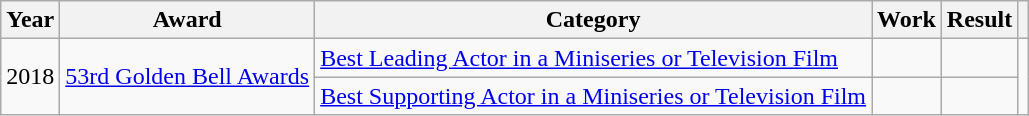<table class="wikitable plainrowheaders">
<tr>
<th>Year</th>
<th>Award</th>
<th>Category</th>
<th>Work</th>
<th>Result</th>
<th></th>
</tr>
<tr>
<td rowspan="2">2018</td>
<td rowspan="2"><a href='#'>53rd Golden Bell Awards</a></td>
<td><a href='#'>Best Leading Actor in a Miniseries or Television Film</a></td>
<td><em></em></td>
<td></td>
<td rowspan="2"></td>
</tr>
<tr>
<td><a href='#'>Best Supporting Actor in a Miniseries or Television Film</a></td>
<td><em></em></td>
<td></td>
</tr>
</table>
